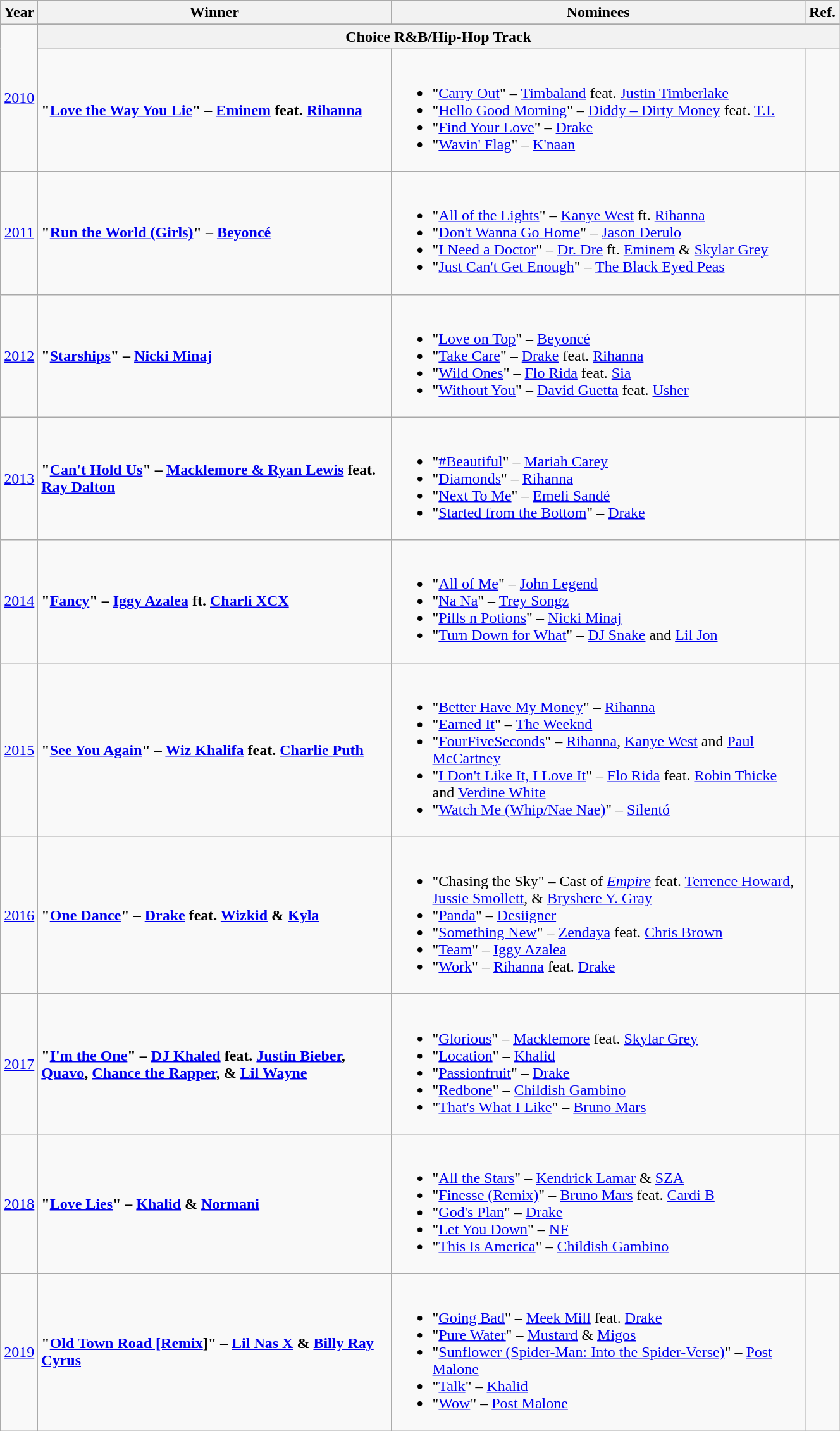<table class="wikitable" width=70%>
<tr>
<th>Year</th>
<th>Winner</th>
<th>Nominees</th>
<th>Ref.</th>
</tr>
<tr>
<td align="center" rowspan="3"><a href='#'>2010</a></td>
</tr>
<tr>
<th colspan="3">Choice R&B/Hip-Hop Track</th>
</tr>
<tr>
<td><strong>"<a href='#'>Love the Way You Lie</a>" – <a href='#'>Eminem</a> feat. <a href='#'>Rihanna</a></strong></td>
<td><br><ul><li>"<a href='#'>Carry Out</a>" – <a href='#'>Timbaland</a> feat. <a href='#'>Justin Timberlake</a></li><li>"<a href='#'>Hello Good Morning</a>" – <a href='#'>Diddy – Dirty Money</a> feat. <a href='#'>T.I.</a></li><li>"<a href='#'>Find Your Love</a>" – <a href='#'>Drake</a></li><li>"<a href='#'>Wavin' Flag</a>" – <a href='#'>K'naan</a></li></ul></td>
<td align="center"></td>
</tr>
<tr>
<td align="center"><a href='#'>2011</a></td>
<td><strong>"<a href='#'>Run the World (Girls)</a>" – <a href='#'>Beyoncé</a></strong></td>
<td><br><ul><li>"<a href='#'>All of the Lights</a>" – <a href='#'>Kanye West</a> ft. <a href='#'>Rihanna</a></li><li>"<a href='#'>Don't Wanna Go Home</a>" – <a href='#'>Jason Derulo</a></li><li>"<a href='#'>I Need a Doctor</a>" – <a href='#'>Dr. Dre</a> ft. <a href='#'>Eminem</a> & <a href='#'>Skylar Grey</a></li><li>"<a href='#'>Just Can't Get Enough</a>" – <a href='#'>The Black Eyed Peas</a></li></ul></td>
<td align="center"></td>
</tr>
<tr>
<td align="center"><a href='#'>2012</a></td>
<td><strong>"<a href='#'>Starships</a>" – <a href='#'>Nicki Minaj</a></strong></td>
<td><br><ul><li>"<a href='#'>Love on Top</a>" – <a href='#'>Beyoncé</a></li><li>"<a href='#'>Take Care</a>" – <a href='#'>Drake</a> feat. <a href='#'>Rihanna</a></li><li>"<a href='#'>Wild Ones</a>" – <a href='#'>Flo Rida</a> feat. <a href='#'>Sia</a></li><li>"<a href='#'>Without You</a>" – <a href='#'>David Guetta</a> feat. <a href='#'>Usher</a></li></ul></td>
<td align="center"></td>
</tr>
<tr>
<td align="center"><a href='#'>2013</a></td>
<td><strong>"<a href='#'>Can't Hold Us</a>" – <a href='#'>Macklemore & Ryan Lewis</a> feat. <a href='#'>Ray Dalton</a></strong></td>
<td><br><ul><li>"<a href='#'>#Beautiful</a>" – <a href='#'>Mariah Carey</a></li><li>"<a href='#'>Diamonds</a>" – <a href='#'>Rihanna</a></li><li>"<a href='#'>Next To Me</a>" – <a href='#'>Emeli Sandé</a></li><li>"<a href='#'>Started from the Bottom</a>" – <a href='#'>Drake</a></li></ul></td>
<td align="center"></td>
</tr>
<tr>
<td align="center"><a href='#'>2014</a></td>
<td><strong>"<a href='#'>Fancy</a>" – <a href='#'>Iggy Azalea</a> ft. <a href='#'>Charli XCX</a></strong></td>
<td><br><ul><li>"<a href='#'>All of Me</a>" – <a href='#'>John Legend</a></li><li>"<a href='#'>Na Na</a>" – <a href='#'>Trey Songz</a></li><li>"<a href='#'>Pills n Potions</a>" – <a href='#'>Nicki Minaj</a></li><li>"<a href='#'>Turn Down for What</a>" – <a href='#'>DJ Snake</a> and <a href='#'>Lil Jon</a></li></ul></td>
<td align="center"></td>
</tr>
<tr>
<td align="center"><a href='#'>2015</a></td>
<td><strong>"<a href='#'>See You Again</a>" – <a href='#'>Wiz Khalifa</a> feat. <a href='#'>Charlie Puth</a></strong></td>
<td><br><ul><li>"<a href='#'>Better Have My Money</a>" – <a href='#'>Rihanna</a></li><li>"<a href='#'>Earned It</a>" – <a href='#'>The Weeknd</a></li><li>"<a href='#'>FourFiveSeconds</a>" – <a href='#'>Rihanna</a>, <a href='#'>Kanye West</a> and <a href='#'>Paul McCartney</a></li><li>"<a href='#'>I Don't Like It, I Love It</a>" – <a href='#'>Flo Rida</a> feat. <a href='#'>Robin Thicke</a> and <a href='#'>Verdine White</a></li><li>"<a href='#'>Watch Me (Whip/Nae Nae)</a>" – <a href='#'>Silentó</a></li></ul></td>
<td align="center"></td>
</tr>
<tr>
<td align="center"><a href='#'>2016</a></td>
<td><strong>"<a href='#'>One Dance</a>" – <a href='#'>Drake</a> feat. <a href='#'>Wizkid</a> & <a href='#'>Kyla</a></strong></td>
<td><br><ul><li>"Chasing the Sky" – Cast of <em><a href='#'>Empire</a></em> feat. <a href='#'>Terrence Howard</a>, <a href='#'>Jussie Smollett</a>, & <a href='#'>Bryshere Y. Gray</a></li><li>"<a href='#'>Panda</a>" – <a href='#'>Desiigner</a></li><li>"<a href='#'>Something New</a>" – <a href='#'>Zendaya</a> feat. <a href='#'>Chris Brown</a></li><li>"<a href='#'>Team</a>" – <a href='#'>Iggy Azalea</a></li><li>"<a href='#'>Work</a>" – <a href='#'>Rihanna</a> feat. <a href='#'>Drake</a></li></ul></td>
<td align="center"></td>
</tr>
<tr>
<td align="center"><a href='#'>2017</a></td>
<td><strong>"<a href='#'>I'm the One</a>" – <a href='#'>DJ Khaled</a> feat. <a href='#'>Justin Bieber</a>, <a href='#'>Quavo</a>, <a href='#'>Chance the Rapper</a>, & <a href='#'>Lil Wayne</a></strong></td>
<td><br><ul><li>"<a href='#'>Glorious</a>" – <a href='#'>Macklemore</a> feat. <a href='#'>Skylar Grey</a></li><li>"<a href='#'>Location</a>" – <a href='#'>Khalid</a></li><li>"<a href='#'>Passionfruit</a>" – <a href='#'>Drake</a></li><li>"<a href='#'>Redbone</a>" – <a href='#'>Childish Gambino</a></li><li>"<a href='#'>That's What I Like</a>" – <a href='#'>Bruno Mars</a></li></ul></td>
<td align="center"></td>
</tr>
<tr>
<td align="center"><a href='#'>2018</a></td>
<td><strong>"<a href='#'>Love Lies</a>" – <a href='#'>Khalid</a> & <a href='#'>Normani</a></strong></td>
<td><br><ul><li>"<a href='#'>All the Stars</a>" – <a href='#'>Kendrick Lamar</a> & <a href='#'>SZA</a></li><li>"<a href='#'>Finesse (Remix)</a>" – <a href='#'>Bruno Mars</a> feat. <a href='#'>Cardi B</a></li><li>"<a href='#'>God's Plan</a>" – <a href='#'>Drake</a></li><li>"<a href='#'>Let You Down</a>" – <a href='#'>NF</a></li><li>"<a href='#'>This Is America</a>" – <a href='#'>Childish Gambino</a></li></ul></td>
<td align="center"></td>
</tr>
<tr>
<td><a href='#'>2019</a></td>
<td><strong>"<a href='#'>Old Town Road [Remix</a>]" – <a href='#'>Lil Nas X</a> & <a href='#'>Billy Ray Cyrus</a></strong></td>
<td><br><ul><li>"<a href='#'>Going Bad</a>" – <a href='#'>Meek Mill</a> feat. <a href='#'>Drake</a></li><li>"<a href='#'>Pure Water</a>" – <a href='#'>Mustard</a> & <a href='#'>Migos</a></li><li>"<a href='#'>Sunflower (Spider-Man: Into the Spider-Verse)</a>" – <a href='#'>Post Malone</a></li><li>"<a href='#'>Talk</a>" – <a href='#'>Khalid</a></li><li>"<a href='#'>Wow</a>" – <a href='#'>Post Malone</a></li></ul></td>
<td></td>
</tr>
</table>
